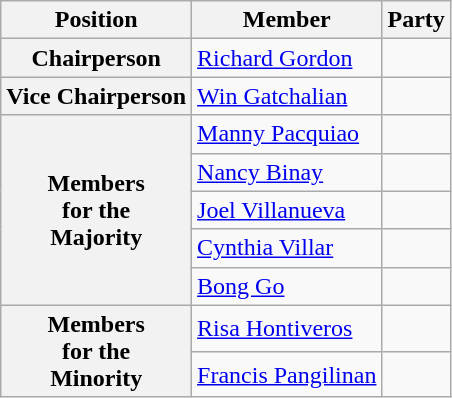<table class="wikitable">
<tr>
<th>Position</th>
<th>Member</th>
<th colspan="2">Party</th>
</tr>
<tr>
<th><strong>Chairperson</strong></th>
<td><a href='#'>Richard Gordon</a></td>
<td></td>
</tr>
<tr>
<th><strong>Vice Chairperson</strong></th>
<td><a href='#'>Win Gatchalian</a></td>
<td></td>
</tr>
<tr>
<th rowspan="5"><strong>Members</strong><br><strong>for the</strong><br><strong>Majority</strong></th>
<td><a href='#'>Manny Pacquiao</a></td>
<td></td>
</tr>
<tr>
<td><a href='#'>Nancy Binay</a></td>
<td></td>
</tr>
<tr>
<td><a href='#'>Joel Villanueva</a></td>
<td></td>
</tr>
<tr>
<td><a href='#'>Cynthia Villar</a></td>
<td></td>
</tr>
<tr>
<td><a href='#'>Bong Go</a></td>
<td></td>
</tr>
<tr>
<th rowspan=2><strong>Members</strong><br><strong>for the</strong><br><strong>Minority</strong></th>
<td><a href='#'>Risa Hontiveros</a></td>
<td></td>
</tr>
<tr>
<td><a href='#'>Francis Pangilinan</a></td>
<td></td>
</tr>
</table>
